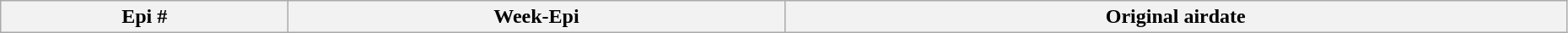<table class="wikitable plainrowheaders" style="width:98%;">
<tr>
<th>Epi #</th>
<th>Week-Epi</th>
<th>Original airdate<br>



</th>
</tr>
</table>
